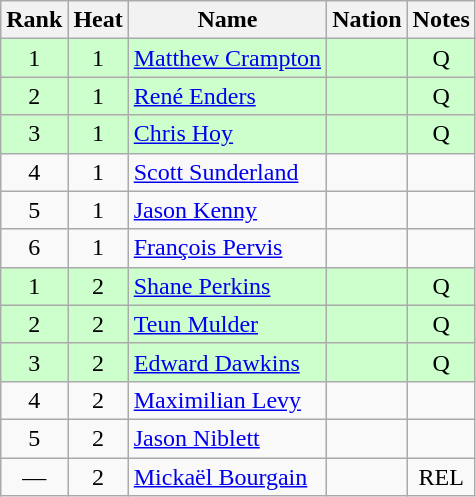<table class="wikitable sortable" style="text-align:center">
<tr>
<th>Rank</th>
<th>Heat</th>
<th>Name</th>
<th>Nation</th>
<th>Notes</th>
</tr>
<tr style="background: #ccffcc;">
<td>1</td>
<td>1</td>
<td align=left><a href='#'>Matthew Crampton</a></td>
<td align=left></td>
<td>Q</td>
</tr>
<tr style="background: #ccffcc;">
<td>2</td>
<td>1</td>
<td align=left><a href='#'>René Enders</a></td>
<td align=left></td>
<td>Q</td>
</tr>
<tr style="background: #ccffcc;">
<td>3</td>
<td>1</td>
<td align=left><a href='#'>Chris Hoy</a></td>
<td align=left></td>
<td>Q</td>
</tr>
<tr>
<td>4</td>
<td>1</td>
<td align=left><a href='#'>Scott Sunderland</a></td>
<td align=left></td>
<td></td>
</tr>
<tr>
<td>5</td>
<td>1</td>
<td align=left><a href='#'>Jason Kenny</a></td>
<td align=left></td>
<td></td>
</tr>
<tr>
<td>6</td>
<td>1</td>
<td align=left><a href='#'>François Pervis</a></td>
<td align=left></td>
<td></td>
</tr>
<tr style="background: #ccffcc;">
<td>1</td>
<td>2</td>
<td align=left><a href='#'>Shane Perkins</a></td>
<td align=left></td>
<td>Q</td>
</tr>
<tr style="background: #ccffcc;">
<td>2</td>
<td>2</td>
<td align=left><a href='#'>Teun Mulder</a></td>
<td align=left></td>
<td>Q</td>
</tr>
<tr style="background: #ccffcc;">
<td>3</td>
<td>2</td>
<td align=left><a href='#'>Edward Dawkins</a></td>
<td align=left></td>
<td>Q</td>
</tr>
<tr>
<td>4</td>
<td>2</td>
<td align=left><a href='#'>Maximilian Levy</a></td>
<td align=left></td>
<td></td>
</tr>
<tr>
<td>5</td>
<td>2</td>
<td align=left><a href='#'>Jason Niblett</a></td>
<td align=left></td>
<td></td>
</tr>
<tr>
<td>—</td>
<td>2</td>
<td align=left><a href='#'>Mickaël Bourgain</a></td>
<td align=left></td>
<td>REL</td>
</tr>
</table>
